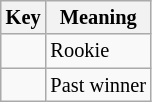<table class="wikitable" style="font-size: 85%;">
<tr>
<th>Key</th>
<th>Meaning</th>
</tr>
<tr>
<td align="center"><strong></strong></td>
<td>Rookie</td>
</tr>
<tr>
<td align="center"><strong></strong></td>
<td>Past winner</td>
</tr>
</table>
